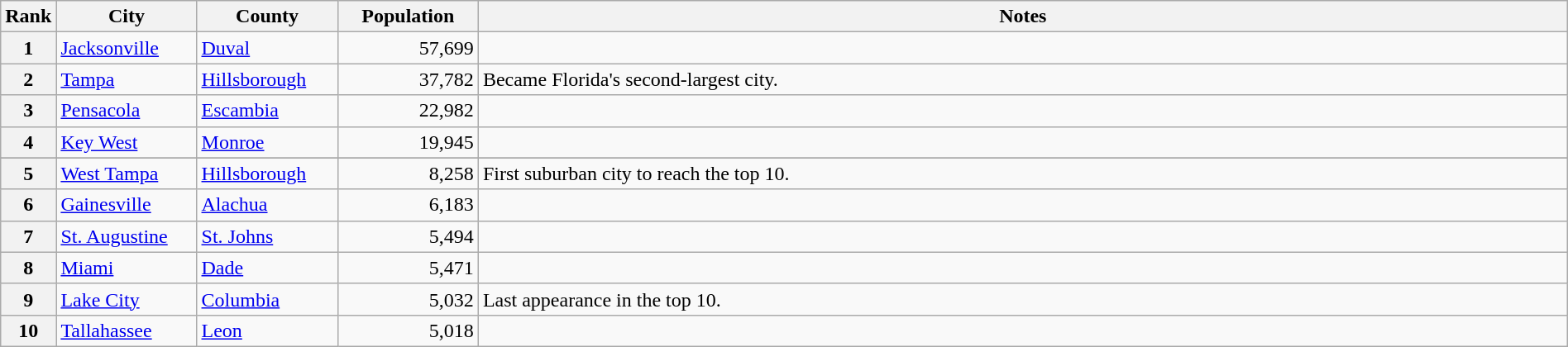<table class="wikitable plainrowheaders" style="width:100%">
<tr>
<th scope="col" style="width:3%;">Rank</th>
<th scope="col" style="width:9%;">City</th>
<th scope="col" style="width:9%;">County</th>
<th scope="col" style="width:9%;">Population</th>
<th scope="col" style="width:70%;">Notes</th>
</tr>
<tr>
<th scope="row">1</th>
<td><a href='#'>Jacksonville</a></td>
<td><a href='#'>Duval</a></td>
<td align="right">57,699</td>
<td></td>
</tr>
<tr>
<th scope="row">2</th>
<td><a href='#'>Tampa</a></td>
<td><a href='#'>Hillsborough</a></td>
<td align="right">37,782</td>
<td>Became Florida's second-largest city.</td>
</tr>
<tr>
<th scope="row">3</th>
<td><a href='#'>Pensacola</a></td>
<td><a href='#'>Escambia</a></td>
<td align="right">22,982</td>
<td></td>
</tr>
<tr>
<th scope="row">4</th>
<td><a href='#'>Key West</a></td>
<td><a href='#'>Monroe</a></td>
<td align="right">19,945</td>
<td></td>
</tr>
<tr>
</tr>
<tr>
<th scope="row">5</th>
<td><a href='#'>West Tampa</a></td>
<td><a href='#'>Hillsborough</a></td>
<td align="right">8,258</td>
<td>First suburban city to reach the top 10.</td>
</tr>
<tr>
<th scope="row">6</th>
<td><a href='#'>Gainesville</a></td>
<td><a href='#'>Alachua</a></td>
<td align="right">6,183</td>
<td></td>
</tr>
<tr>
<th scope="row">7</th>
<td><a href='#'>St. Augustine</a></td>
<td><a href='#'>St. Johns</a></td>
<td align="right">5,494</td>
<td></td>
</tr>
<tr>
<th scope="row">8</th>
<td><a href='#'>Miami</a></td>
<td><a href='#'>Dade</a></td>
<td align="right">5,471</td>
<td></td>
</tr>
<tr>
<th scope="row">9</th>
<td><a href='#'>Lake City</a></td>
<td><a href='#'>Columbia</a></td>
<td align="right">5,032</td>
<td>Last appearance in the top 10.</td>
</tr>
<tr>
<th scope="row">10</th>
<td><a href='#'>Tallahassee</a></td>
<td><a href='#'>Leon</a></td>
<td align="right">5,018</td>
<td></td>
</tr>
</table>
